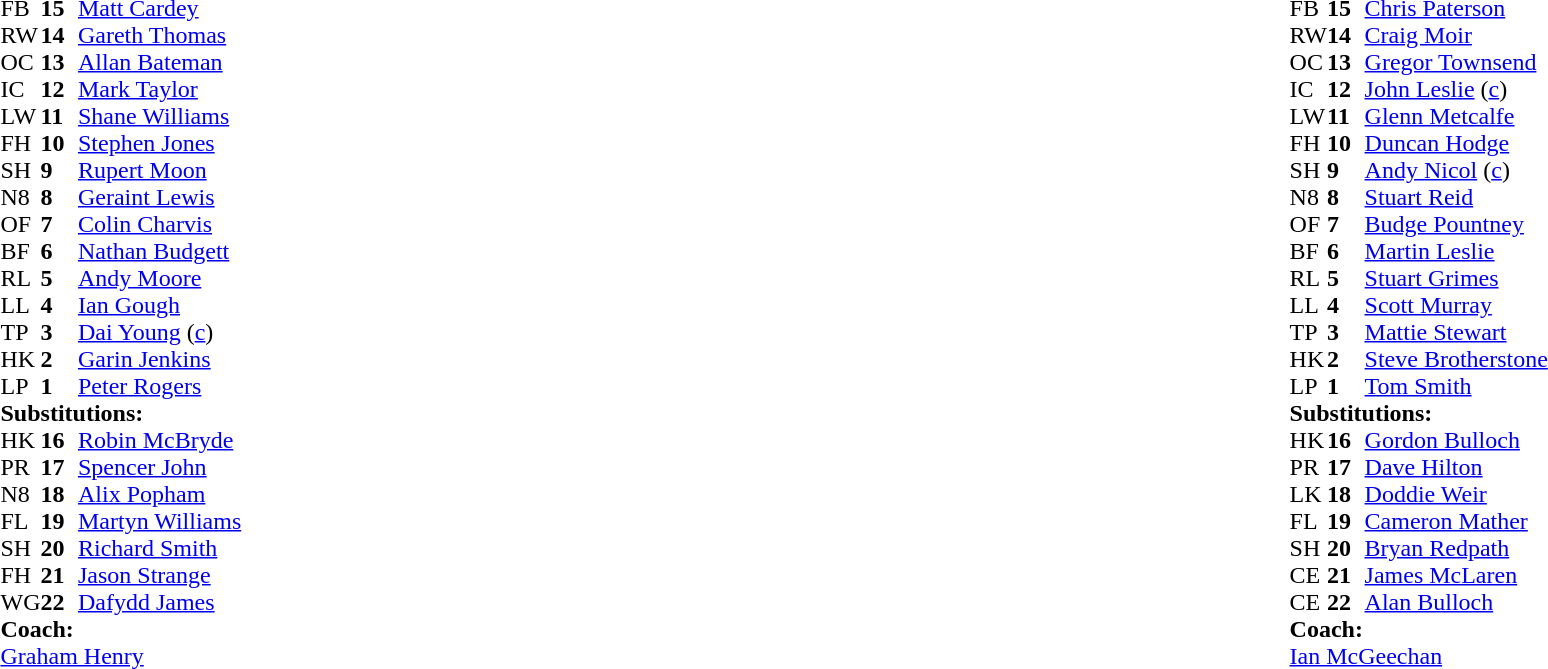<table width="100%">
<tr>
<td style="vertical-align:top" width="50%"><br><table cellspacing="0" cellpadding="0">
<tr>
<th width="25"></th>
<th width="25"></th>
</tr>
<tr>
<td>FB</td>
<td><strong>15</strong></td>
<td><a href='#'>Matt Cardey</a></td>
</tr>
<tr>
<td>RW</td>
<td><strong>14</strong></td>
<td><a href='#'>Gareth Thomas</a></td>
</tr>
<tr>
<td>OC</td>
<td><strong>13</strong></td>
<td><a href='#'>Allan Bateman</a></td>
</tr>
<tr>
<td>IC</td>
<td><strong>12</strong></td>
<td><a href='#'>Mark Taylor</a></td>
</tr>
<tr>
<td>LW</td>
<td><strong>11</strong></td>
<td><a href='#'>Shane Williams</a></td>
</tr>
<tr>
<td>FH</td>
<td><strong>10</strong></td>
<td><a href='#'>Stephen Jones</a></td>
</tr>
<tr>
<td>SH</td>
<td><strong>9</strong></td>
<td><a href='#'>Rupert Moon</a></td>
</tr>
<tr>
<td>N8</td>
<td><strong>8</strong></td>
<td><a href='#'>Geraint Lewis</a></td>
</tr>
<tr>
<td>OF</td>
<td><strong>7</strong></td>
<td><a href='#'>Colin Charvis</a></td>
</tr>
<tr>
<td>BF</td>
<td><strong>6</strong></td>
<td><a href='#'>Nathan Budgett</a></td>
</tr>
<tr>
<td>RL</td>
<td><strong>5</strong></td>
<td><a href='#'>Andy Moore</a></td>
</tr>
<tr>
<td>LL</td>
<td><strong>4</strong></td>
<td><a href='#'>Ian Gough</a></td>
</tr>
<tr>
<td>TP</td>
<td><strong>3</strong></td>
<td><a href='#'>Dai Young</a> (<a href='#'>c</a>)</td>
</tr>
<tr>
<td>HK</td>
<td><strong>2</strong></td>
<td><a href='#'>Garin Jenkins</a></td>
</tr>
<tr>
<td>LP</td>
<td><strong>1</strong></td>
<td><a href='#'>Peter Rogers</a></td>
</tr>
<tr>
<td colspan="3"><strong>Substitutions:</strong></td>
</tr>
<tr>
<td>HK</td>
<td><strong>16</strong></td>
<td><a href='#'>Robin McBryde</a></td>
</tr>
<tr>
<td>PR</td>
<td><strong>17</strong></td>
<td><a href='#'>Spencer John</a></td>
</tr>
<tr>
<td>N8</td>
<td><strong>18</strong></td>
<td><a href='#'>Alix Popham</a></td>
</tr>
<tr>
<td>FL</td>
<td><strong>19</strong></td>
<td><a href='#'>Martyn Williams</a></td>
</tr>
<tr>
<td>SH</td>
<td><strong>20</strong></td>
<td><a href='#'>Richard Smith</a></td>
</tr>
<tr>
<td>FH</td>
<td><strong>21</strong></td>
<td><a href='#'>Jason Strange</a></td>
</tr>
<tr>
<td>WG</td>
<td><strong>22</strong></td>
<td><a href='#'>Dafydd James</a></td>
</tr>
<tr>
<td colspan="3"><strong>Coach:</strong></td>
</tr>
<tr>
<td colspan="3"><a href='#'>Graham Henry</a></td>
</tr>
</table>
</td>
<td style="vertical-align:top"></td>
<td style="vertical-align:top" width="50%"><br><table cellspacing="0" cellpadding="0" align="center">
<tr>
<th width="25"></th>
<th width="25"></th>
</tr>
<tr>
<td>FB</td>
<td><strong>15</strong></td>
<td><a href='#'>Chris Paterson</a></td>
</tr>
<tr>
<td>RW</td>
<td><strong>14</strong></td>
<td><a href='#'>Craig Moir</a></td>
</tr>
<tr>
<td>OC</td>
<td><strong>13</strong></td>
<td><a href='#'>Gregor Townsend</a></td>
</tr>
<tr>
<td>IC</td>
<td><strong>12</strong></td>
<td><a href='#'>John Leslie</a> (<a href='#'>c</a>)</td>
</tr>
<tr>
<td>LW</td>
<td><strong>11</strong></td>
<td><a href='#'>Glenn Metcalfe</a> </td>
</tr>
<tr>
<td>FH</td>
<td><strong>10</strong></td>
<td><a href='#'>Duncan Hodge</a></td>
</tr>
<tr>
<td>SH</td>
<td><strong>9</strong></td>
<td><a href='#'>Andy Nicol</a> (<a href='#'>c</a>)</td>
</tr>
<tr>
<td>N8</td>
<td><strong>8</strong></td>
<td><a href='#'>Stuart Reid</a></td>
</tr>
<tr>
<td>OF</td>
<td><strong>7</strong></td>
<td><a href='#'>Budge Pountney</a></td>
</tr>
<tr>
<td>BF</td>
<td><strong>6</strong></td>
<td><a href='#'>Martin Leslie</a></td>
</tr>
<tr>
<td>RL</td>
<td><strong>5</strong></td>
<td><a href='#'>Stuart Grimes</a></td>
</tr>
<tr>
<td>LL</td>
<td><strong>4</strong></td>
<td><a href='#'>Scott Murray</a></td>
</tr>
<tr>
<td>TP</td>
<td><strong>3</strong></td>
<td><a href='#'>Mattie Stewart</a></td>
<td></td>
<td></td>
</tr>
<tr>
<td>HK</td>
<td><strong>2</strong></td>
<td><a href='#'>Steve Brotherstone</a></td>
<td></td>
<td></td>
</tr>
<tr>
<td>LP</td>
<td><strong>1</strong></td>
<td><a href='#'>Tom Smith</a></td>
</tr>
<tr>
<td colspan="3"><strong>Substitutions:</strong></td>
</tr>
<tr>
<td>HK</td>
<td><strong>16</strong></td>
<td><a href='#'>Gordon Bulloch</a></td>
<td></td>
<td></td>
</tr>
<tr>
<td>PR</td>
<td><strong>17</strong></td>
<td><a href='#'>Dave Hilton</a></td>
<td></td>
<td></td>
</tr>
<tr>
<td>LK</td>
<td><strong>18</strong></td>
<td><a href='#'>Doddie Weir</a></td>
</tr>
<tr>
<td>FL</td>
<td><strong>19</strong></td>
<td><a href='#'>Cameron Mather</a></td>
</tr>
<tr>
<td>SH</td>
<td><strong>20</strong></td>
<td><a href='#'>Bryan Redpath</a></td>
</tr>
<tr>
<td>CE</td>
<td><strong>21</strong></td>
<td><a href='#'>James McLaren</a></td>
</tr>
<tr>
<td>CE</td>
<td><strong>22</strong></td>
<td><a href='#'>Alan Bulloch</a></td>
</tr>
<tr>
<td colspan="3"><strong>Coach:</strong></td>
</tr>
<tr>
<td colspan="3"><a href='#'>Ian McGeechan</a></td>
</tr>
</table>
</td>
</tr>
</table>
